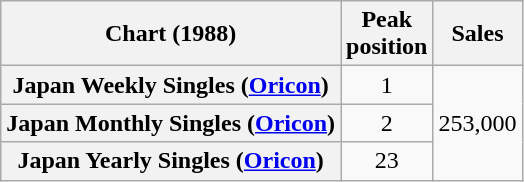<table class="wikitable sortable plainrowheaders" style="text-align:center;">
<tr>
<th scope="col">Chart (1988)</th>
<th scope="col">Peak<br>position</th>
<th scope="col">Sales</th>
</tr>
<tr>
<th scope="row">Japan Weekly Singles (<a href='#'>Oricon</a>)</th>
<td style="text-align:center;">1</td>
<td rowspan="3" style="text-align:left;">253,000</td>
</tr>
<tr>
<th scope="row">Japan Monthly Singles (<a href='#'>Oricon</a>)</th>
<td style="text-align:center;">2</td>
</tr>
<tr>
<th scope="row">Japan Yearly Singles (<a href='#'>Oricon</a>)</th>
<td style="text-align:center;">23</td>
</tr>
</table>
